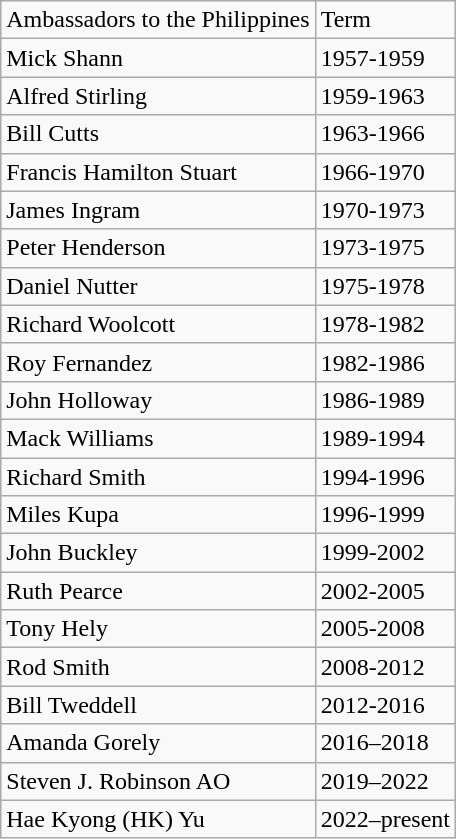<table class="wikitable">
<tr>
<td>Ambassadors to the Philippines</td>
<td>Term</td>
</tr>
<tr>
<td>Mick Shann</td>
<td>1957-1959</td>
</tr>
<tr>
<td>Alfred Stirling</td>
<td>1959-1963</td>
</tr>
<tr>
<td>Bill Cutts</td>
<td>1963-1966</td>
</tr>
<tr>
<td>Francis Hamilton Stuart</td>
<td>1966-1970</td>
</tr>
<tr>
<td>James Ingram</td>
<td>1970-1973</td>
</tr>
<tr>
<td>Peter Henderson</td>
<td>1973-1975</td>
</tr>
<tr>
<td>Daniel Nutter</td>
<td>1975-1978</td>
</tr>
<tr>
<td>Richard Woolcott</td>
<td>1978-1982</td>
</tr>
<tr>
<td>Roy Fernandez</td>
<td>1982-1986</td>
</tr>
<tr>
<td>John Holloway</td>
<td>1986-1989</td>
</tr>
<tr>
<td>Mack Williams</td>
<td>1989-1994</td>
</tr>
<tr>
<td>Richard Smith</td>
<td>1994-1996</td>
</tr>
<tr>
<td>Miles Kupa</td>
<td>1996-1999</td>
</tr>
<tr>
<td>John Buckley</td>
<td>1999-2002</td>
</tr>
<tr>
<td>Ruth Pearce</td>
<td>2002-2005</td>
</tr>
<tr>
<td>Tony Hely</td>
<td>2005-2008</td>
</tr>
<tr>
<td>Rod Smith</td>
<td>2008-2012</td>
</tr>
<tr>
<td>Bill Tweddell</td>
<td>2012-2016</td>
</tr>
<tr>
<td>Amanda Gorely</td>
<td>2016–2018</td>
</tr>
<tr>
<td>Steven J. Robinson AO</td>
<td>2019–2022</td>
</tr>
<tr>
<td>Hae Kyong (HK) Yu </td>
<td>2022–present</td>
</tr>
</table>
